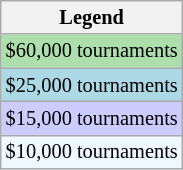<table class="wikitable" style="font-size:85%;">
<tr>
<th>Legend</th>
</tr>
<tr style="background:#addfad;">
<td>$60,000 tournaments</td>
</tr>
<tr style="background:lightblue;">
<td>$25,000 tournaments</td>
</tr>
<tr style="background:#ccccff;">
<td>$15,000 tournaments</td>
</tr>
<tr style="background:#f0f8ff;">
<td>$10,000 tournaments</td>
</tr>
</table>
